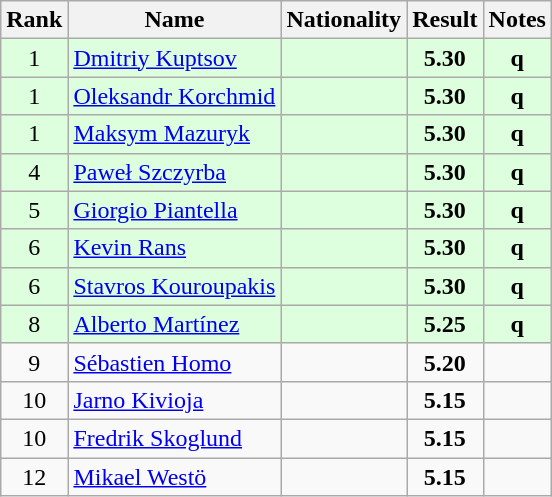<table class="wikitable sortable" style="text-align:center">
<tr>
<th>Rank</th>
<th>Name</th>
<th>Nationality</th>
<th>Result</th>
<th>Notes</th>
</tr>
<tr bgcolor=ddffdd>
<td>1</td>
<td align=left><a href='#'>Dmitriy Kuptsov</a></td>
<td align=left></td>
<td><strong>5.30</strong></td>
<td><strong>q</strong></td>
</tr>
<tr bgcolor=ddffdd>
<td>1</td>
<td align=left><a href='#'>Oleksandr Korchmid</a></td>
<td align=left></td>
<td><strong>5.30</strong></td>
<td><strong>q</strong></td>
</tr>
<tr bgcolor=ddffdd>
<td>1</td>
<td align=left><a href='#'>Maksym Mazuryk</a></td>
<td align=left></td>
<td><strong>5.30</strong></td>
<td><strong>q</strong></td>
</tr>
<tr bgcolor=ddffdd>
<td>4</td>
<td align=left><a href='#'>Paweł Szczyrba</a></td>
<td align=left></td>
<td><strong>5.30</strong></td>
<td><strong>q</strong></td>
</tr>
<tr bgcolor=ddffdd>
<td>5</td>
<td align=left><a href='#'>Giorgio Piantella</a></td>
<td align=left></td>
<td><strong>5.30</strong></td>
<td><strong>q</strong></td>
</tr>
<tr bgcolor=ddffdd>
<td>6</td>
<td align=left><a href='#'>Kevin Rans</a></td>
<td align=left></td>
<td><strong>5.30</strong></td>
<td><strong>q</strong></td>
</tr>
<tr bgcolor=ddffdd>
<td>6</td>
<td align=left><a href='#'>Stavros Kouroupakis</a></td>
<td align=left></td>
<td><strong>5.30</strong></td>
<td><strong>q</strong></td>
</tr>
<tr bgcolor=ddffdd>
<td>8</td>
<td align=left><a href='#'>Alberto Martínez</a></td>
<td align=left></td>
<td><strong>5.25</strong></td>
<td><strong>q</strong></td>
</tr>
<tr>
<td>9</td>
<td align=left><a href='#'>Sébastien Homo</a></td>
<td align=left></td>
<td><strong>5.20</strong></td>
<td></td>
</tr>
<tr>
<td>10</td>
<td align=left><a href='#'>Jarno Kivioja</a></td>
<td align=left></td>
<td><strong>5.15</strong></td>
<td></td>
</tr>
<tr>
<td>10</td>
<td align=left><a href='#'>Fredrik Skoglund</a></td>
<td align=left></td>
<td><strong>5.15</strong></td>
<td></td>
</tr>
<tr>
<td>12</td>
<td align=left><a href='#'>Mikael Westö</a></td>
<td align=left></td>
<td><strong>5.15</strong></td>
<td></td>
</tr>
</table>
